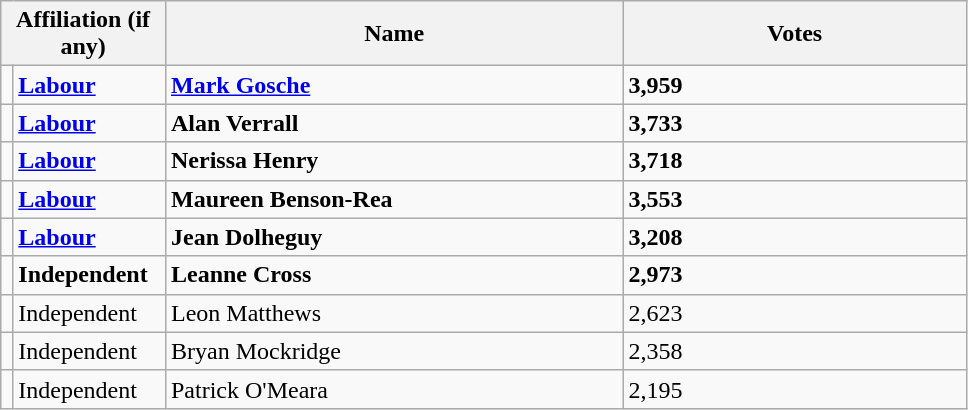<table class="wikitable" style="width:51%;">
<tr>
<th colspan="2" style="width:1%;">Affiliation (if any)</th>
<th style="width:20%;">Name</th>
<th style="width:15%;">Votes</th>
</tr>
<tr>
<td bgcolor=></td>
<td><strong><a href='#'>Labour</a></strong></td>
<td><strong><a href='#'>Mark Gosche</a></strong></td>
<td><strong>3,959</strong></td>
</tr>
<tr>
<td bgcolor=></td>
<td><strong><a href='#'>Labour</a></strong></td>
<td><strong>Alan Verrall</strong></td>
<td><strong>3,733</strong></td>
</tr>
<tr>
<td bgcolor=></td>
<td><strong><a href='#'>Labour</a></strong></td>
<td><strong>Nerissa Henry</strong></td>
<td><strong>3,718</strong></td>
</tr>
<tr>
<td bgcolor=></td>
<td><strong><a href='#'>Labour</a></strong></td>
<td><strong>Maureen Benson-Rea</strong></td>
<td><strong>3,553</strong></td>
</tr>
<tr>
<td bgcolor=></td>
<td><strong><a href='#'>Labour</a></strong></td>
<td><strong>Jean Dolheguy</strong></td>
<td><strong>3,208</strong></td>
</tr>
<tr>
<td bgcolor=></td>
<td><strong>Independent</strong></td>
<td><strong>Leanne Cross</strong></td>
<td><strong>2,973</strong></td>
</tr>
<tr>
<td bgcolor=></td>
<td>Independent</td>
<td>Leon Matthews</td>
<td>2,623</td>
</tr>
<tr>
<td bgcolor=></td>
<td>Independent</td>
<td>Bryan Mockridge</td>
<td>2,358</td>
</tr>
<tr>
<td bgcolor=></td>
<td>Independent</td>
<td>Patrick O'Meara</td>
<td>2,195</td>
</tr>
</table>
